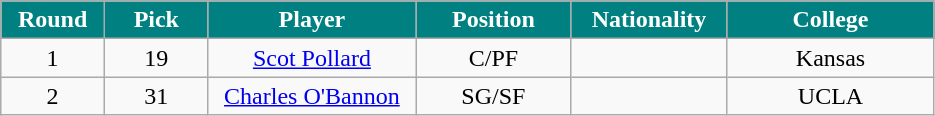<table class="wikitable sortable sortable">
<tr>
<th style="background:#008080; color:white" width="10%">Round</th>
<th style="background:#008080; color:white" width="10%">Pick</th>
<th style="background:#008080; color:white" width="20%">Player</th>
<th style="background:#008080; color:white" width="15%">Position</th>
<th style="background:#008080; color:white" width="15%">Nationality</th>
<th style="background:#008080; color:white" width="20%">College</th>
</tr>
<tr style="text-align: center">
<td>1</td>
<td>19</td>
<td><a href='#'>Scot Pollard</a></td>
<td>C/PF</td>
<td></td>
<td>Kansas</td>
</tr>
<tr style="text-align: center">
<td>2</td>
<td>31</td>
<td><a href='#'>Charles O'Bannon</a></td>
<td>SG/SF</td>
<td></td>
<td>UCLA</td>
</tr>
</table>
